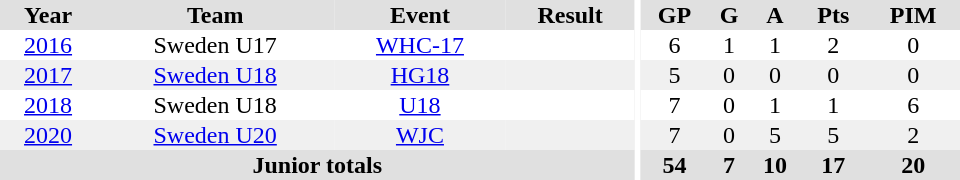<table border="0" cellpadding="1" cellspacing="0" ID="Table3" style="text-align:center; width:40em">
<tr bgcolor="#e0e0e0">
<th>Year</th>
<th>Team</th>
<th>Event</th>
<th>Result</th>
<th rowspan="99" bgcolor="#ffffff"></th>
<th>GP</th>
<th>G</th>
<th>A</th>
<th>Pts</th>
<th>PIM</th>
</tr>
<tr>
<td><a href='#'>2016</a></td>
<td>Sweden U17</td>
<td><a href='#'>WHC-17</a></td>
<td></td>
<td>6</td>
<td>1</td>
<td>1</td>
<td>2</td>
<td>0</td>
</tr>
<tr bgcolor="#f0f0f0">
<td><a href='#'>2017</a></td>
<td><a href='#'>Sweden U18</a></td>
<td><a href='#'>HG18</a></td>
<td></td>
<td>5</td>
<td>0</td>
<td>0</td>
<td>0</td>
<td>0</td>
</tr>
<tr>
<td><a href='#'>2018</a></td>
<td>Sweden U18</td>
<td><a href='#'>U18</a></td>
<td></td>
<td>7</td>
<td>0</td>
<td>1</td>
<td>1</td>
<td>6</td>
</tr>
<tr bgcolor="#f0f0f0">
<td><a href='#'>2020</a></td>
<td><a href='#'>Sweden U20</a></td>
<td><a href='#'>WJC</a></td>
<td></td>
<td>7</td>
<td>0</td>
<td>5</td>
<td>5</td>
<td>2</td>
</tr>
<tr bgcolor="#e0e0e0">
<th colspan="4">Junior totals</th>
<th>54</th>
<th>7</th>
<th>10</th>
<th>17</th>
<th>20</th>
</tr>
</table>
